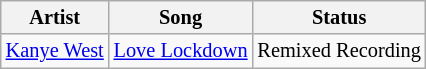<table class="sortable wikitable"  style="font-size:85%">
<tr>
<th>Artist</th>
<th>Song</th>
<th>Status</th>
</tr>
<tr>
<td> <a href='#'>Kanye West</a></td>
<td><a href='#'>Love Lockdown</a></td>
<td>Remixed Recording</td>
</tr>
</table>
